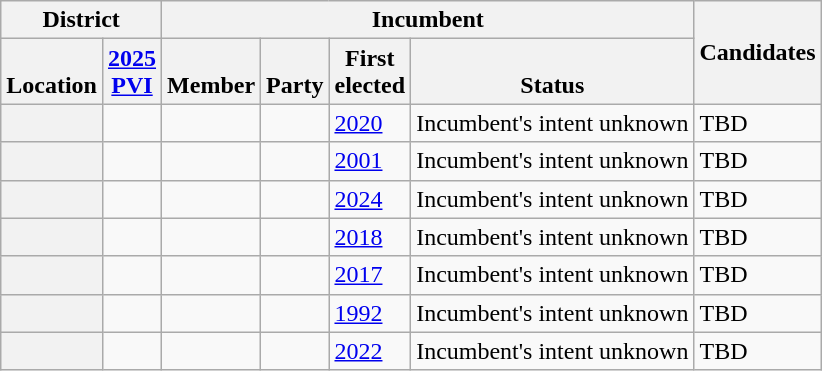<table class="wikitable sortable">
<tr>
<th colspan=2>District</th>
<th colspan=4>Incumbent</th>
<th rowspan=2 class="unsortable">Candidates</th>
</tr>
<tr valign=bottom>
<th>Location</th>
<th><a href='#'>2025<br>PVI</a></th>
<th>Member</th>
<th>Party</th>
<th>First<br>elected</th>
<th>Status</th>
</tr>
<tr>
<th></th>
<td></td>
<td></td>
<td></td>
<td><a href='#'>2020</a></td>
<td>Incumbent's intent unknown</td>
<td>TBD</td>
</tr>
<tr>
<th></th>
<td></td>
<td></td>
<td></td>
<td><a href='#'>2001 </a></td>
<td>Incumbent's intent unknown</td>
<td>TBD</td>
</tr>
<tr>
<th></th>
<td></td>
<td></td>
<td></td>
<td><a href='#'>2024</a></td>
<td>Incumbent's intent unknown</td>
<td>TBD</td>
</tr>
<tr>
<th></th>
<td></td>
<td></td>
<td></td>
<td><a href='#'>2018</a></td>
<td>Incumbent's intent unknown</td>
<td>TBD</td>
</tr>
<tr>
<th></th>
<td></td>
<td></td>
<td></td>
<td><a href='#'>2017 </a></td>
<td>Incumbent's intent unknown</td>
<td>TBD</td>
</tr>
<tr>
<th></th>
<td></td>
<td></td>
<td></td>
<td><a href='#'>1992</a></td>
<td>Incumbent's intent unknown</td>
<td>TBD</td>
</tr>
<tr>
<th></th>
<td></td>
<td></td>
<td></td>
<td><a href='#'>2022</a></td>
<td>Incumbent's intent unknown</td>
<td>TBD</td>
</tr>
</table>
